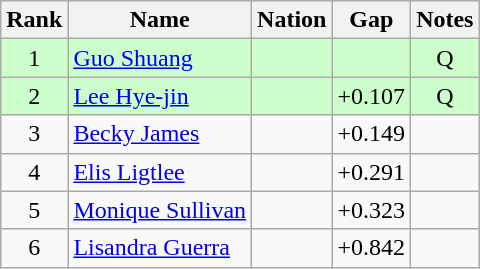<table class="wikitable sortable" style="text-align:center">
<tr>
<th>Rank</th>
<th>Name</th>
<th>Nation</th>
<th>Gap</th>
<th>Notes</th>
</tr>
<tr bgcolor=ccffcc>
<td>1</td>
<td align=left><a href='#'>Guo Shuang</a></td>
<td align=left></td>
<td></td>
<td>Q</td>
</tr>
<tr bgcolor=ccffcc>
<td>2</td>
<td align=left><a href='#'>Lee Hye-jin</a></td>
<td align=left></td>
<td>+0.107</td>
<td>Q</td>
</tr>
<tr>
<td>3</td>
<td align=left><a href='#'>Becky James</a></td>
<td align=left></td>
<td>+0.149</td>
<td></td>
</tr>
<tr>
<td>4</td>
<td align=left><a href='#'>Elis Ligtlee</a></td>
<td align=left></td>
<td>+0.291</td>
<td></td>
</tr>
<tr>
<td>5</td>
<td align=left><a href='#'>Monique Sullivan</a></td>
<td align=left></td>
<td>+0.323</td>
<td></td>
</tr>
<tr>
<td>6</td>
<td align=left><a href='#'>Lisandra Guerra</a></td>
<td align=left></td>
<td>+0.842</td>
<td></td>
</tr>
</table>
